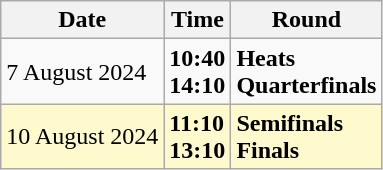<table class="wikitable">
<tr>
<th>Date</th>
<th>Time</th>
<th>Round</th>
</tr>
<tr>
<td>7 August 2024</td>
<td><strong>10:40</strong><br><strong>14:10</strong></td>
<td><strong>Heats</strong><br><strong>Quarterfinals</strong></td>
</tr>
<tr style=background:lemonchiffon>
<td>10 August 2024</td>
<td><strong>11:10</strong><br><strong>13:10</strong></td>
<td><strong>Semifinals</strong><br><strong>Finals</strong></td>
</tr>
</table>
